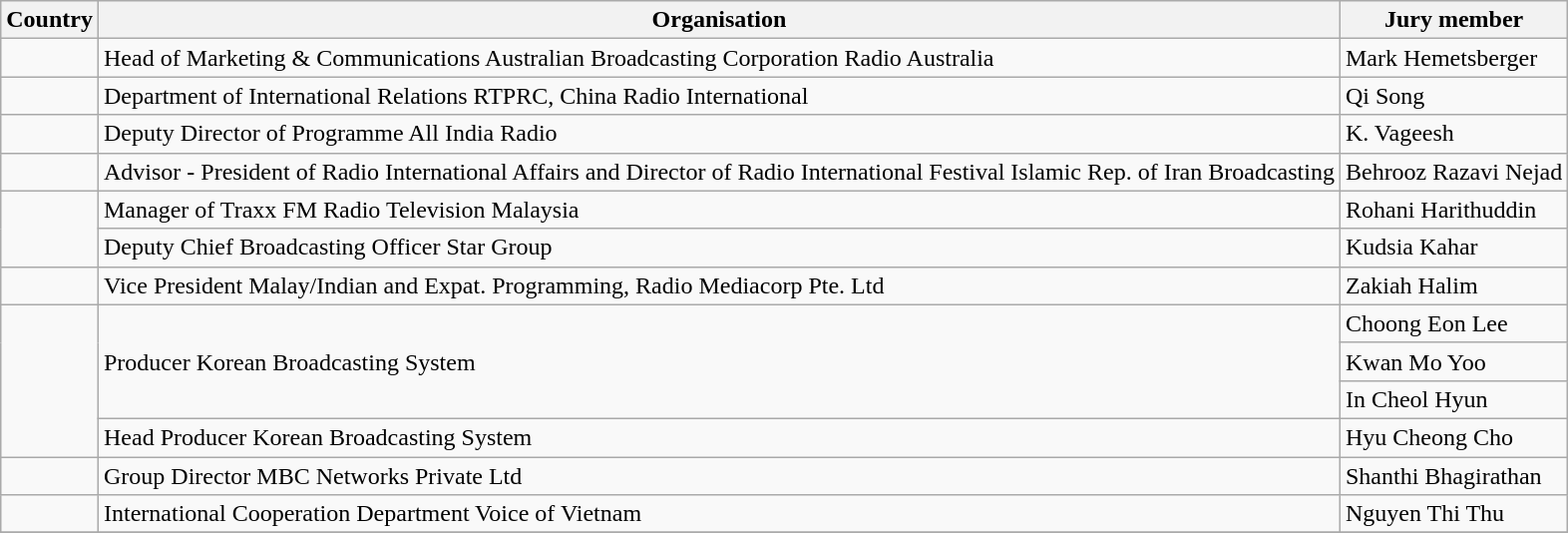<table class="sortable wikitable">
<tr>
<th>Country</th>
<th>Organisation</th>
<th>Jury member</th>
</tr>
<tr>
<td></td>
<td>Head of Marketing & Communications Australian Broadcasting Corporation Radio Australia</td>
<td>Mark Hemetsberger</td>
</tr>
<tr>
<td></td>
<td>Department of International Relations RTPRC, China Radio International</td>
<td>Qi Song</td>
</tr>
<tr>
<td></td>
<td>Deputy Director of Programme All India Radio</td>
<td>K. Vageesh</td>
</tr>
<tr>
<td></td>
<td>Advisor - President of Radio International Affairs and Director of Radio International Festival Islamic Rep. of Iran Broadcasting</td>
<td>Behrooz Razavi Nejad</td>
</tr>
<tr>
<td rowspan=2></td>
<td>Manager of Traxx FM Radio Television Malaysia</td>
<td>Rohani Harithuddin</td>
</tr>
<tr>
<td>Deputy Chief Broadcasting Officer Star Group</td>
<td>Kudsia Kahar</td>
</tr>
<tr>
<td></td>
<td>Vice President Malay/Indian and Expat. Programming, Radio Mediacorp Pte. Ltd</td>
<td>Zakiah Halim</td>
</tr>
<tr>
<td rowspan=4></td>
<td rowspan=3>Producer Korean Broadcasting System</td>
<td>Choong Eon Lee</td>
</tr>
<tr>
<td>Kwan Mo Yoo</td>
</tr>
<tr>
<td>In Cheol Hyun</td>
</tr>
<tr>
<td>Head Producer Korean Broadcasting System</td>
<td>Hyu Cheong Cho</td>
</tr>
<tr>
<td></td>
<td>Group Director MBC Networks Private Ltd</td>
<td>Shanthi Bhagirathan</td>
</tr>
<tr>
<td></td>
<td>International Cooperation Department Voice of Vietnam</td>
<td>Nguyen Thi Thu</td>
</tr>
<tr>
</tr>
</table>
